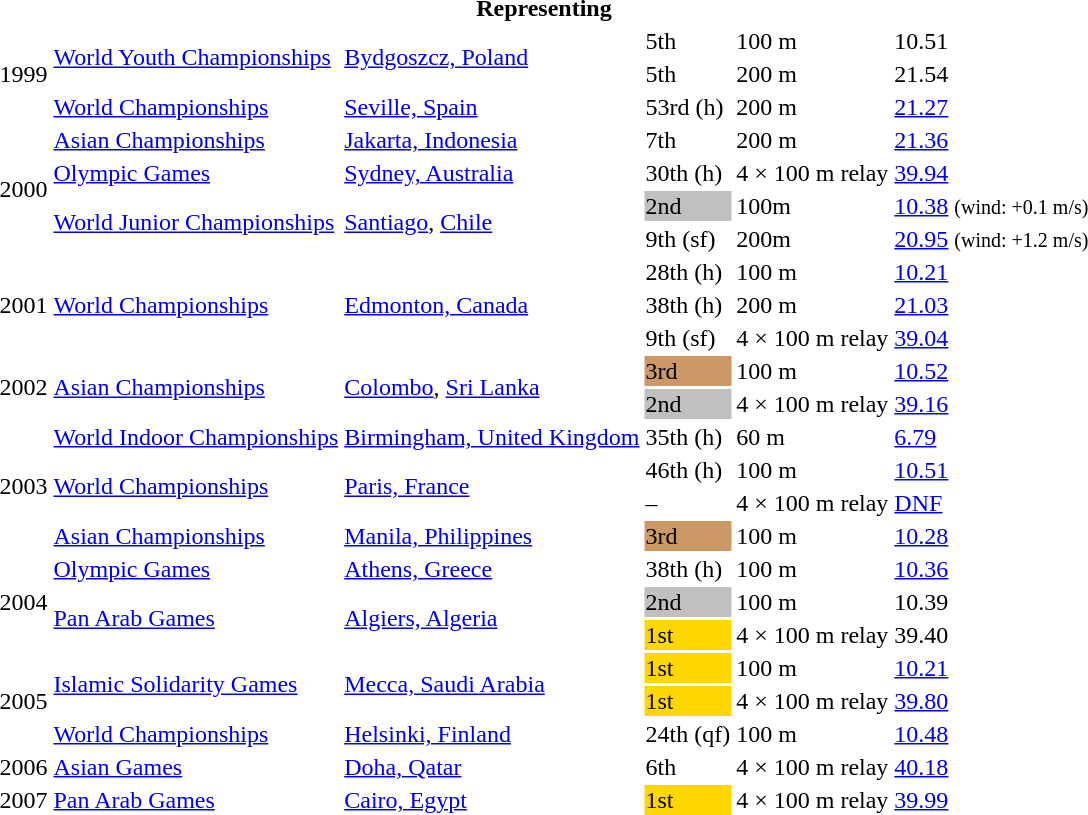<table>
<tr>
<th colspan="6">Representing </th>
</tr>
<tr>
<td rowspan=3>1999</td>
<td rowspan=2><a href='#'>World Youth Championships</a></td>
<td rowspan=2><a href='#'>Bydgoszcz, Poland</a></td>
<td>5th</td>
<td>100 m</td>
<td>10.51</td>
</tr>
<tr>
<td>5th</td>
<td>200 m</td>
<td>21.54</td>
</tr>
<tr>
<td><a href='#'>World Championships</a></td>
<td><a href='#'>Seville, Spain</a></td>
<td>53rd (h)</td>
<td>200 m</td>
<td><a href='#'>21.27</a></td>
</tr>
<tr>
<td rowspan=4>2000</td>
<td><a href='#'>Asian Championships</a></td>
<td><a href='#'>Jakarta, Indonesia</a></td>
<td>7th</td>
<td>200 m</td>
<td><a href='#'>21.36</a></td>
</tr>
<tr>
<td><a href='#'>Olympic Games</a></td>
<td><a href='#'>Sydney, Australia</a></td>
<td>30th (h)</td>
<td>4 × 100 m relay</td>
<td><a href='#'>39.94</a></td>
</tr>
<tr>
<td rowspan=2><a href='#'>World Junior Championships</a></td>
<td rowspan=2><a href='#'>Santiago</a>, <a href='#'>Chile</a></td>
<td bgcolor=silver>2nd</td>
<td>100m</td>
<td><a href='#'>10.38</a> <small>(wind: +0.1 m/s)</small></td>
</tr>
<tr>
<td>9th (sf)</td>
<td>200m</td>
<td><a href='#'>20.95</a> <small>(wind: +1.2 m/s)</small></td>
</tr>
<tr>
<td rowspan=3>2001</td>
<td rowspan=3><a href='#'>World Championships</a></td>
<td rowspan=3><a href='#'>Edmonton, Canada</a></td>
<td>28th (h)</td>
<td>100 m</td>
<td><a href='#'>10.21</a></td>
</tr>
<tr>
<td>38th (h)</td>
<td>200 m</td>
<td><a href='#'>21.03</a></td>
</tr>
<tr>
<td>9th (sf)</td>
<td>4 × 100 m relay</td>
<td><a href='#'>39.04</a></td>
</tr>
<tr>
<td rowspan=2>2002</td>
<td rowspan=2><a href='#'>Asian Championships</a></td>
<td rowspan=2><a href='#'>Colombo</a>, <a href='#'>Sri Lanka</a></td>
<td bgcolor="cc9966">3rd</td>
<td>100 m</td>
<td><a href='#'>10.52</a></td>
</tr>
<tr>
<td bgcolor=silver>2nd</td>
<td>4 × 100 m relay</td>
<td><a href='#'>39.16</a></td>
</tr>
<tr>
<td rowspan=4>2003</td>
<td><a href='#'>World Indoor Championships</a></td>
<td><a href='#'>Birmingham, United Kingdom</a></td>
<td>35th (h)</td>
<td>60 m</td>
<td><a href='#'>6.79</a></td>
</tr>
<tr>
<td rowspan=2><a href='#'>World Championships</a></td>
<td rowspan=2><a href='#'>Paris, France</a></td>
<td>46th (h)</td>
<td>100 m</td>
<td><a href='#'>10.51</a></td>
</tr>
<tr>
<td>–</td>
<td>4 × 100 m relay</td>
<td><a href='#'>DNF</a></td>
</tr>
<tr>
<td><a href='#'>Asian Championships</a></td>
<td><a href='#'>Manila, Philippines</a></td>
<td bgcolor="cc9966">3rd</td>
<td>100 m</td>
<td><a href='#'>10.28</a></td>
</tr>
<tr>
<td rowspan=3>2004</td>
<td><a href='#'>Olympic Games</a></td>
<td><a href='#'>Athens, Greece</a></td>
<td>38th (h)</td>
<td>100 m</td>
<td><a href='#'>10.36</a></td>
</tr>
<tr>
<td rowspan=2><a href='#'>Pan Arab Games</a></td>
<td rowspan=2><a href='#'>Algiers, Algeria</a></td>
<td bgcolor="silver">2nd</td>
<td>100 m</td>
<td>10.39</td>
</tr>
<tr>
<td bgcolor="gold">1st</td>
<td>4 × 100 m relay</td>
<td>39.40</td>
</tr>
<tr>
<td rowspan=3>2005</td>
<td rowspan=2><a href='#'>Islamic Solidarity Games</a></td>
<td rowspan=2><a href='#'>Mecca, Saudi Arabia</a></td>
<td bgcolor="gold">1st</td>
<td>100 m</td>
<td><a href='#'>10.21</a></td>
</tr>
<tr>
<td bgcolor="gold">1st</td>
<td>4 × 100 m relay</td>
<td><a href='#'>39.80</a></td>
</tr>
<tr>
<td><a href='#'>World Championships</a></td>
<td><a href='#'>Helsinki, Finland</a></td>
<td>24th (qf)</td>
<td>100 m</td>
<td><a href='#'>10.48</a></td>
</tr>
<tr>
<td>2006</td>
<td><a href='#'>Asian Games</a></td>
<td><a href='#'>Doha, Qatar</a></td>
<td>6th</td>
<td>4 × 100 m relay</td>
<td><a href='#'>40.18</a></td>
</tr>
<tr>
<td>2007</td>
<td><a href='#'>Pan Arab Games</a></td>
<td><a href='#'>Cairo, Egypt</a></td>
<td bgcolor="gold">1st</td>
<td>4 × 100 m relay</td>
<td><a href='#'>39.99</a></td>
</tr>
</table>
